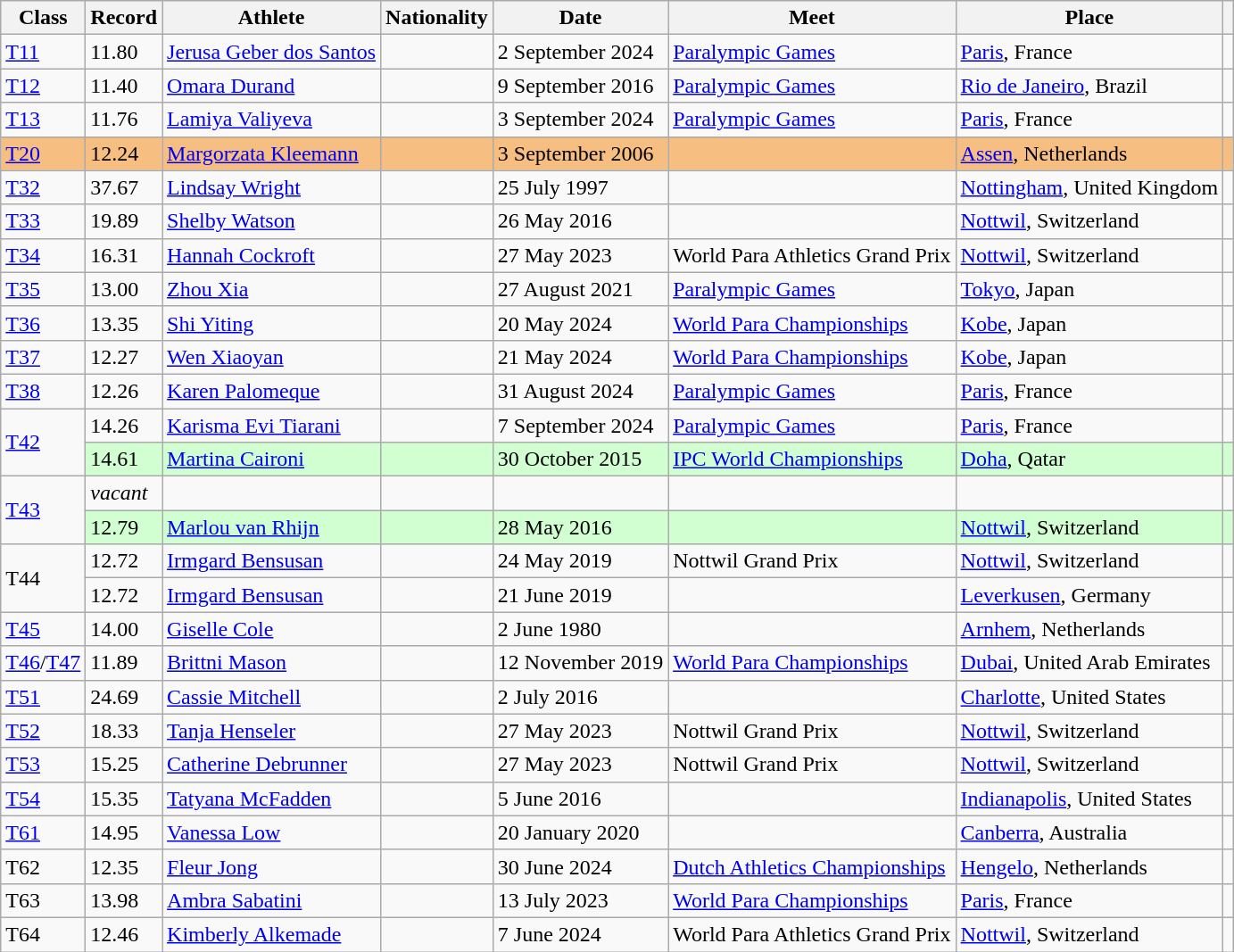<table class="wikitable">
<tr>
<th>Class</th>
<th>Record</th>
<th>Athlete</th>
<th>Nationality</th>
<th>Date</th>
<th>Meet</th>
<th>Place</th>
<th></th>
</tr>
<tr>
<td><a href='#'>T11</a></td>
<td>11.80<br></td>
<td><a href='#'>Jerusa Geber dos Santos</a></td>
<td></td>
<td>2 September 2024</td>
<td><a href='#'>Paralympic Games</a></td>
<td><a href='#'>Paris</a>, France</td>
<td></td>
</tr>
<tr>
<td><a href='#'>T12</a></td>
<td>11.40<br></td>
<td><a href='#'>Omara Durand</a></td>
<td></td>
<td>9 September 2016</td>
<td><a href='#'>Paralympic Games</a></td>
<td><a href='#'>Rio de Janeiro</a>, Brazil</td>
<td></td>
</tr>
<tr>
<td><a href='#'>T13</a></td>
<td>11.76<br></td>
<td><a href='#'>Lamiya Valiyeva</a></td>
<td></td>
<td>3 September 2024</td>
<td><a href='#'>Paralympic Games</a></td>
<td><a href='#'>Paris</a>, France</td>
<td></td>
</tr>
<tr bgcolor=#F7BE81>
<td><a href='#'>T20</a></td>
<td>12.24</td>
<td><a href='#'>Margorzata Kleemann</a></td>
<td></td>
<td>3 September 2006</td>
<td></td>
<td><a href='#'>Assen</a>, Netherlands</td>
<td></td>
</tr>
<tr>
<td><a href='#'>T32</a></td>
<td>37.67<br></td>
<td><a href='#'>Lindsay Wright</a></td>
<td></td>
<td>25 July 1997</td>
<td></td>
<td><a href='#'>Nottingham</a>, United Kingdom</td>
<td></td>
</tr>
<tr>
<td><a href='#'>T33</a></td>
<td>19.89<br></td>
<td><a href='#'>Shelby Watson</a></td>
<td></td>
<td>26 May 2016</td>
<td></td>
<td><a href='#'>Nottwil</a>, Switzerland</td>
<td></td>
</tr>
<tr>
<td><a href='#'>T34</a></td>
<td>16.31<br></td>
<td><a href='#'>Hannah Cockroft</a></td>
<td></td>
<td>27 May 2023</td>
<td>World Para Athletics Grand Prix</td>
<td><a href='#'>Nottwil</a>, Switzerland</td>
<td></td>
</tr>
<tr>
<td><a href='#'>T35</a></td>
<td>13.00<br></td>
<td><a href='#'>Zhou Xia</a></td>
<td></td>
<td>27 August 2021</td>
<td><a href='#'>Paralympic Games</a></td>
<td><a href='#'>Tokyo</a>, Japan</td>
<td></td>
</tr>
<tr>
<td><a href='#'>T36</a></td>
<td>13.35<br></td>
<td><a href='#'>Shi Yiting</a></td>
<td></td>
<td>20 May 2024</td>
<td><a href='#'>World Para Championships</a></td>
<td><a href='#'>Kobe</a>, Japan</td>
<td></td>
</tr>
<tr>
<td><a href='#'>T37</a></td>
<td>12.27<br></td>
<td><a href='#'>Wen Xiaoyan</a></td>
<td></td>
<td>21 May 2024</td>
<td><a href='#'>World Para Championships</a></td>
<td><a href='#'>Kobe</a>, Japan</td>
<td></td>
</tr>
<tr>
<td><a href='#'>T38</a></td>
<td>12.26<br></td>
<td><a href='#'>Karen Palomeque</a></td>
<td></td>
<td>31 August 2024</td>
<td><a href='#'>Paralympic Games</a></td>
<td><a href='#'>Paris</a>, France</td>
<td></td>
</tr>
<tr>
<td rowspan=2><a href='#'>T42</a></td>
<td>14.26<br></td>
<td><a href='#'>Karisma Evi Tiarani</a></td>
<td></td>
<td>7 September 2024</td>
<td><a href='#'>Paralympic Games</a></td>
<td><a href='#'>Paris</a>, France</td>
<td></td>
</tr>
<tr bgcolor=#D2FFD2>
<td>14.61<br></td>
<td><a href='#'>Martina Caironi</a></td>
<td></td>
<td>30 October 2015</td>
<td><a href='#'>IPC World Championships</a></td>
<td><a href='#'>Doha</a>, Qatar</td>
<td></td>
</tr>
<tr>
<td rowspan=2><a href='#'>T43</a></td>
<td><em>vacant</em></td>
<td></td>
<td></td>
<td></td>
<td></td>
<td></td>
<td></td>
</tr>
<tr bgcolor=#D2FFD2>
<td>12.79<br></td>
<td><a href='#'>Marlou van Rhijn</a></td>
<td></td>
<td>28 May 2016</td>
<td></td>
<td><a href='#'>Nottwil</a>, Switzerland</td>
<td></td>
</tr>
<tr>
<td rowspan=2>T44</td>
<td>12.72<br></td>
<td><a href='#'>Irmgard Bensusan</a></td>
<td></td>
<td>24 May 2019</td>
<td>Nottwil Grand Prix</td>
<td><a href='#'>Nottwil</a>, Switzerland</td>
<td></td>
</tr>
<tr>
<td>12.72<br></td>
<td><a href='#'>Irmgard Bensusan</a></td>
<td></td>
<td>21 June 2019</td>
<td></td>
<td><a href='#'>Leverkusen</a>, Germany</td>
<td></td>
</tr>
<tr>
<td><a href='#'>T45</a></td>
<td>14.00<br></td>
<td><a href='#'>Giselle Cole</a></td>
<td></td>
<td>2 June 1980</td>
<td></td>
<td><a href='#'>Arnhem</a>, Netherlands</td>
<td></td>
</tr>
<tr>
<td><a href='#'>T46</a>/<a href='#'>T47</a></td>
<td>11.89<br></td>
<td><a href='#'>Brittni Mason</a></td>
<td></td>
<td>12 November 2019</td>
<td><a href='#'>World Para Championships</a></td>
<td><a href='#'>Dubai</a>, United Arab Emirates</td>
<td></td>
</tr>
<tr>
<td><a href='#'>T51</a></td>
<td>24.69<br></td>
<td><a href='#'>Cassie Mitchell</a></td>
<td></td>
<td>2 July 2016</td>
<td></td>
<td><a href='#'>Charlotte</a>, United States</td>
<td></td>
</tr>
<tr>
<td><a href='#'>T52</a></td>
<td>18.33<br></td>
<td><a href='#'>Tanja Henseler</a></td>
<td></td>
<td>27 May 2023</td>
<td>Nottwil Grand Prix</td>
<td><a href='#'>Nottwil</a>, Switzerland</td>
<td></td>
</tr>
<tr>
<td><a href='#'>T53</a></td>
<td>15.25<br></td>
<td><a href='#'>Catherine Debrunner</a></td>
<td></td>
<td>27 May 2023</td>
<td>Nottwil Grand Prix</td>
<td><a href='#'>Nottwil</a>, Switzerland</td>
<td></td>
</tr>
<tr>
<td><a href='#'>T54</a></td>
<td>15.35<br></td>
<td><a href='#'>Tatyana McFadden</a></td>
<td></td>
<td>5 June 2016</td>
<td></td>
<td><a href='#'>Indianapolis</a>, United States</td>
<td></td>
</tr>
<tr>
<td><a href='#'>T61</a></td>
<td>14.95<br></td>
<td><a href='#'>Vanessa Low</a></td>
<td></td>
<td>20 January 2020</td>
<td></td>
<td><a href='#'>Canberra</a>, Australia</td>
<td></td>
</tr>
<tr>
<td>T62</td>
<td>12.35<br></td>
<td><a href='#'>Fleur Jong</a></td>
<td></td>
<td>30 June 2024</td>
<td><a href='#'>Dutch Athletics Championships</a></td>
<td><a href='#'>Hengelo</a>, Netherlands</td>
<td></td>
</tr>
<tr>
<td>T63</td>
<td>13.98<br></td>
<td><a href='#'>Ambra Sabatini</a></td>
<td></td>
<td>13 July 2023</td>
<td><a href='#'>World Para Championships</a></td>
<td><a href='#'>Paris</a>, France</td>
<td></td>
</tr>
<tr>
<td>T64</td>
<td>12.46<br></td>
<td><a href='#'>Kimberly Alkemade</a></td>
<td></td>
<td>7 June 2024</td>
<td>World Para Athletics Grand Prix</td>
<td><a href='#'>Nottwil</a>, Switzerland</td>
<td></td>
</tr>
</table>
